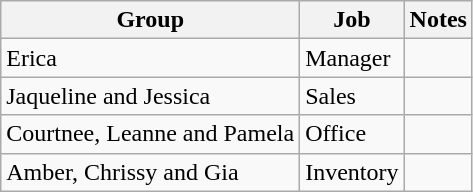<table class="wikitable">
<tr>
<th>Group</th>
<th>Job</th>
<th>Notes</th>
</tr>
<tr>
<td>Erica</td>
<td>Manager</td>
<td></td>
</tr>
<tr>
<td>Jaqueline and Jessica</td>
<td>Sales</td>
<td></td>
</tr>
<tr>
<td>Courtnee, Leanne and Pamela</td>
<td>Office</td>
<td></td>
</tr>
<tr>
<td>Amber, Chrissy and Gia</td>
<td>Inventory</td>
<td></td>
</tr>
</table>
